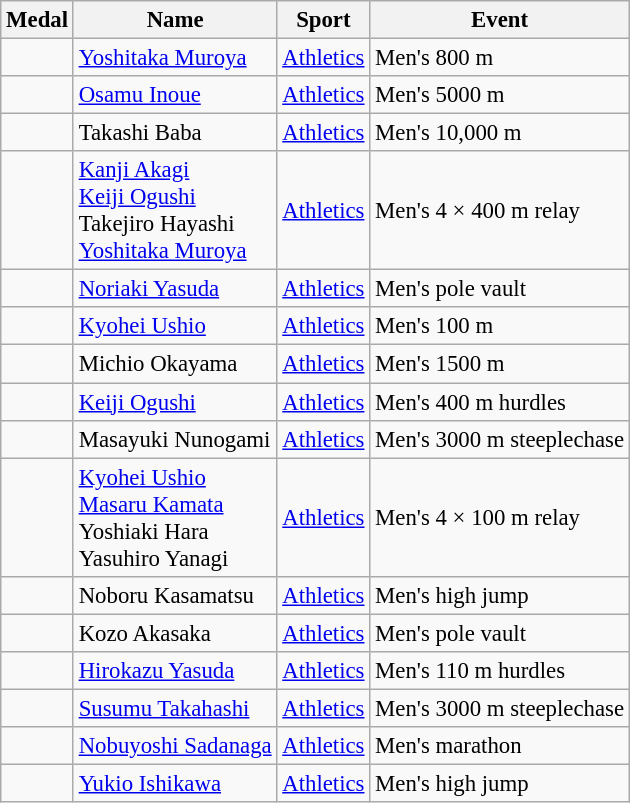<table class="wikitable sortable" style="font-size: 95%;">
<tr>
<th>Medal</th>
<th>Name</th>
<th>Sport</th>
<th>Event</th>
</tr>
<tr>
<td></td>
<td><a href='#'>Yoshitaka Muroya</a></td>
<td><a href='#'>Athletics</a></td>
<td>Men's 800 m</td>
</tr>
<tr>
<td></td>
<td><a href='#'>Osamu Inoue</a></td>
<td><a href='#'>Athletics</a></td>
<td>Men's 5000 m</td>
</tr>
<tr>
<td></td>
<td>Takashi Baba</td>
<td><a href='#'>Athletics</a></td>
<td>Men's 10,000 m</td>
</tr>
<tr>
<td></td>
<td><a href='#'>Kanji Akagi</a><br><a href='#'>Keiji Ogushi</a><br>Takejiro Hayashi<br><a href='#'>Yoshitaka Muroya</a></td>
<td><a href='#'>Athletics</a></td>
<td>Men's 4 × 400 m relay</td>
</tr>
<tr>
<td></td>
<td><a href='#'>Noriaki Yasuda</a></td>
<td><a href='#'>Athletics</a></td>
<td>Men's pole vault</td>
</tr>
<tr>
<td></td>
<td><a href='#'>Kyohei Ushio</a></td>
<td><a href='#'>Athletics</a></td>
<td>Men's 100 m</td>
</tr>
<tr>
<td></td>
<td>Michio Okayama</td>
<td><a href='#'>Athletics</a></td>
<td>Men's 1500 m</td>
</tr>
<tr>
<td></td>
<td><a href='#'>Keiji Ogushi</a></td>
<td><a href='#'>Athletics</a></td>
<td>Men's 400 m hurdles</td>
</tr>
<tr>
<td></td>
<td>Masayuki Nunogami</td>
<td><a href='#'>Athletics</a></td>
<td>Men's 3000 m steeplechase</td>
</tr>
<tr>
<td></td>
<td><a href='#'>Kyohei Ushio</a><br><a href='#'>Masaru Kamata</a><br>Yoshiaki Hara<br>Yasuhiro Yanagi</td>
<td><a href='#'>Athletics</a></td>
<td>Men's 4 × 100 m relay</td>
</tr>
<tr>
<td></td>
<td>Noboru Kasamatsu</td>
<td><a href='#'>Athletics</a></td>
<td>Men's high jump</td>
</tr>
<tr>
<td></td>
<td>Kozo Akasaka</td>
<td><a href='#'>Athletics</a></td>
<td>Men's pole vault</td>
</tr>
<tr>
<td></td>
<td><a href='#'>Hirokazu Yasuda</a></td>
<td><a href='#'>Athletics</a></td>
<td>Men's 110 m hurdles</td>
</tr>
<tr>
<td></td>
<td><a href='#'>Susumu Takahashi</a></td>
<td><a href='#'>Athletics</a></td>
<td>Men's 3000 m steeplechase</td>
</tr>
<tr>
<td></td>
<td><a href='#'>Nobuyoshi Sadanaga</a></td>
<td><a href='#'>Athletics</a></td>
<td>Men's marathon</td>
</tr>
<tr>
<td></td>
<td><a href='#'>Yukio Ishikawa</a></td>
<td><a href='#'>Athletics</a></td>
<td>Men's high jump</td>
</tr>
</table>
